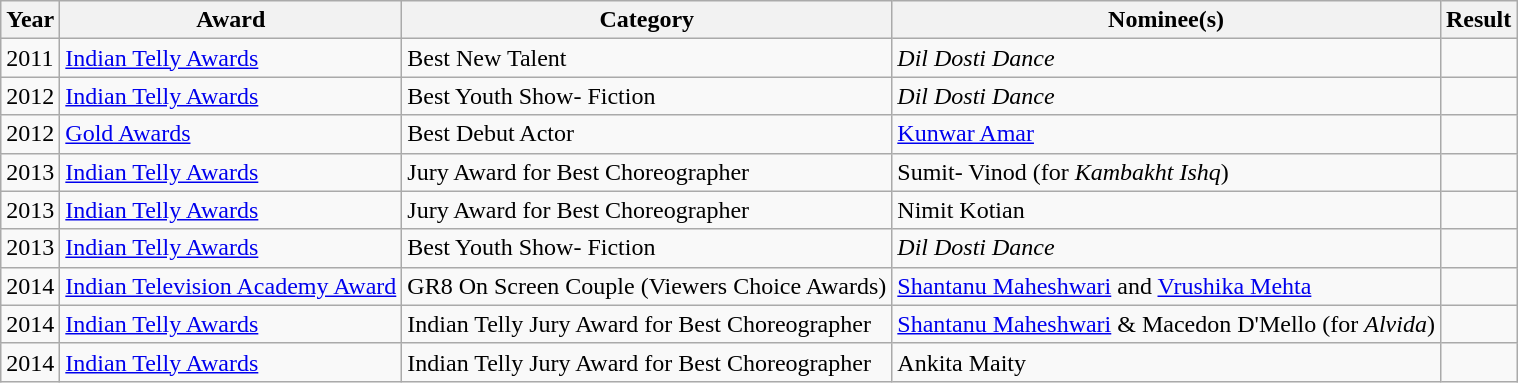<table class="wikitable sortable">
<tr style="text-align:center;">
<th>Year</th>
<th>Award</th>
<th>Category</th>
<th>Nominee(s)</th>
<th>Result</th>
</tr>
<tr>
<td>2011</td>
<td><a href='#'>Indian Telly Awards</a></td>
<td>Best New Talent</td>
<td><em>Dil Dosti Dance</em></td>
<td></td>
</tr>
<tr>
<td>2012</td>
<td><a href='#'>Indian Telly Awards</a></td>
<td>Best Youth Show- Fiction</td>
<td><em>Dil Dosti Dance</em></td>
<td></td>
</tr>
<tr>
<td>2012</td>
<td><a href='#'>Gold Awards</a></td>
<td>Best Debut Actor</td>
<td><a href='#'>Kunwar Amar</a></td>
<td></td>
</tr>
<tr>
<td>2013</td>
<td><a href='#'>Indian Telly Awards</a></td>
<td>Jury Award for Best Choreographer</td>
<td>Sumit- Vinod (for <em>Kambakht Ishq</em>)</td>
<td></td>
</tr>
<tr>
<td>2013</td>
<td><a href='#'>Indian Telly Awards</a></td>
<td>Jury Award for Best Choreographer</td>
<td>Nimit Kotian</td>
<td></td>
</tr>
<tr>
<td>2013</td>
<td><a href='#'>Indian Telly Awards</a></td>
<td>Best Youth Show- Fiction</td>
<td><em>Dil Dosti Dance</em></td>
<td></td>
</tr>
<tr>
<td>2014</td>
<td><a href='#'>Indian Television Academy Award</a></td>
<td>GR8 On Screen Couple (Viewers Choice Awards)</td>
<td><a href='#'>Shantanu Maheshwari</a> and <a href='#'>Vrushika Mehta</a></td>
<td></td>
</tr>
<tr>
<td>2014</td>
<td><a href='#'>Indian Telly Awards</a></td>
<td>Indian Telly Jury Award for Best Choreographer</td>
<td><a href='#'>Shantanu Maheshwari</a> & Macedon D'Mello (for <em>Alvida</em>)</td>
<td></td>
</tr>
<tr>
<td>2014</td>
<td><a href='#'>Indian Telly Awards</a></td>
<td>Indian Telly Jury Award for Best Choreographer</td>
<td>Ankita Maity</td>
<td></td>
</tr>
</table>
